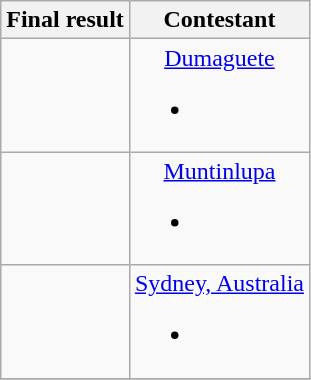<table class="wikitable" style="text-align:center;">
<tr>
<th>Final result</th>
<th>Contestant</th>
</tr>
<tr>
<td></td>
<td><a href='#'>Dumaguete</a><br><ul><li></li></ul></td>
</tr>
<tr>
<td></td>
<td><a href='#'>Muntinlupa</a><br><ul><li></li></ul></td>
</tr>
<tr>
<td></td>
<td><a href='#'>Sydney, Australia</a><br><ul><li></li></ul></td>
</tr>
<tr>
</tr>
</table>
